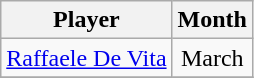<table class="wikitable" style="text-align:center">
<tr>
<th rowspan=1>Player</th>
<th colspan=1>Month</th>
</tr>
<tr>
<td><a href='#'>Raffaele De Vita</a></td>
<td>March </td>
</tr>
<tr>
</tr>
</table>
